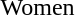<table>
<tr>
<td rowspan=2>Women</td>
<td rowspan=2></td>
<td rowspan=2></td>
<td><br></td>
</tr>
<tr>
<td><br></td>
</tr>
</table>
